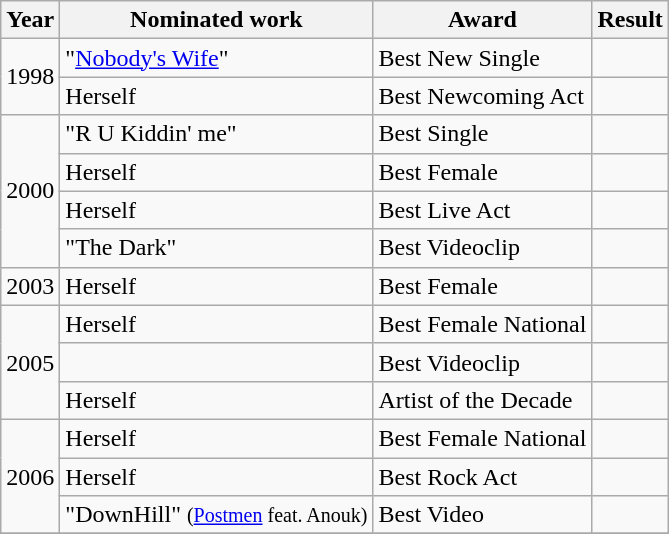<table class="wikitable">
<tr>
<th>Year</th>
<th>Nominated work</th>
<th>Award</th>
<th>Result</th>
</tr>
<tr>
<td style="text-align:center;" rowspan="2">1998</td>
<td>"<a href='#'>Nobody's Wife</a>"</td>
<td>Best New Single</td>
<td></td>
</tr>
<tr>
<td>Herself</td>
<td>Best Newcoming Act</td>
<td></td>
</tr>
<tr>
<td style="text-align:center;" rowspan="4">2000</td>
<td>"R U Kiddin' me"</td>
<td>Best Single</td>
<td></td>
</tr>
<tr>
<td>Herself</td>
<td>Best Female</td>
<td></td>
</tr>
<tr>
<td>Herself</td>
<td>Best Live Act</td>
<td></td>
</tr>
<tr>
<td>"The Dark"</td>
<td>Best Videoclip</td>
<td></td>
</tr>
<tr>
<td style="text-align:center;">2003</td>
<td>Herself</td>
<td>Best Female </td>
<td></td>
</tr>
<tr>
<td style="text-align:center;" rowspan="3">2005</td>
<td>Herself</td>
<td>Best Female National</td>
<td></td>
</tr>
<tr>
<td></td>
<td>Best Videoclip</td>
<td></td>
</tr>
<tr>
<td>Herself</td>
<td>Artist of the Decade</td>
<td></td>
</tr>
<tr>
<td style="text-align:center;" rowspan="3">2006</td>
<td>Herself</td>
<td>Best Female National</td>
<td></td>
</tr>
<tr>
<td>Herself</td>
<td>Best Rock Act</td>
<td></td>
</tr>
<tr>
<td>"DownHill" <small>(<a href='#'>Postmen</a> feat. Anouk)</small></td>
<td>Best Video</td>
<td></td>
</tr>
<tr>
</tr>
</table>
